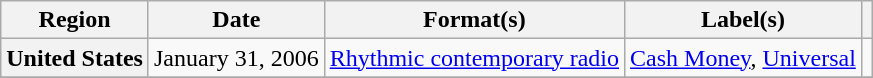<table class="wikitable plainrowheaders">
<tr>
<th scope="col">Region</th>
<th scope="col">Date</th>
<th scope="col">Format(s)</th>
<th scope="col">Label(s)</th>
<th scope="col"></th>
</tr>
<tr>
<th scope="row">United States</th>
<td>January 31, 2006</td>
<td><a href='#'>Rhythmic contemporary radio</a></td>
<td><a href='#'>Cash Money</a>, <a href='#'>Universal</a></td>
<td align="center"></td>
</tr>
<tr>
</tr>
</table>
